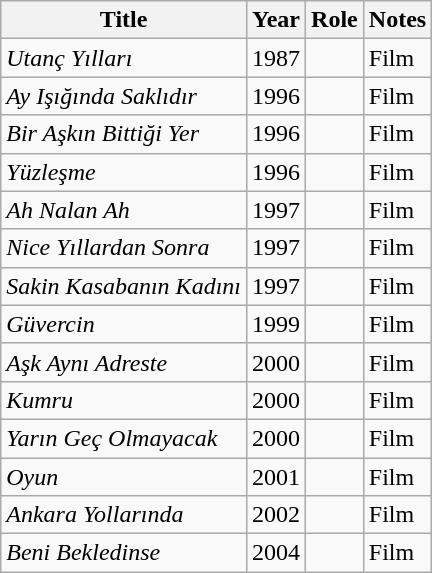<table class="wikitable sortable">
<tr>
<th>Title</th>
<th>Year</th>
<th>Role</th>
<th>Notes</th>
</tr>
<tr>
<td><em>Utanç Yılları</em></td>
<td style="text-align=right">1987</td>
<td></td>
<td>Film</td>
</tr>
<tr>
<td><em>Ay Işığında Saklıdır</em></td>
<td style="text-align=right">1996</td>
<td></td>
<td>Film</td>
</tr>
<tr>
<td><em>Bir Aşkın Bittiği Yer</em></td>
<td style="text-align=right">1996</td>
<td></td>
<td>Film</td>
</tr>
<tr>
<td><em>Yüzleşme</em></td>
<td style="text-align=right">1996</td>
<td></td>
<td>Film</td>
</tr>
<tr>
<td><em>Ah Nalan Ah</em></td>
<td style="text-align=right">1997</td>
<td></td>
<td>Film</td>
</tr>
<tr>
<td><em>Nice Yıllardan Sonra</em></td>
<td style="text-align=right">1997</td>
<td></td>
<td>Film</td>
</tr>
<tr>
<td><em>Sakin Kasabanın Kadını</em></td>
<td style="text-align=right">1997</td>
<td></td>
<td>Film</td>
</tr>
<tr>
<td><em>Güvercin</em></td>
<td style="text-align=right">1999</td>
<td></td>
<td>Film</td>
</tr>
<tr>
<td><em>Aşk Aynı Adreste</em></td>
<td style="text-align=right">2000</td>
<td></td>
<td>Film</td>
</tr>
<tr>
<td><em>Kumru</em></td>
<td style="text-align=right">2000</td>
<td></td>
<td>Film</td>
</tr>
<tr>
<td><em>Yarın Geç Olmayacak</em></td>
<td style="text-align=right">2000</td>
<td></td>
<td>Film</td>
</tr>
<tr>
<td><em>Oyun</em></td>
<td style="text-align=right">2001</td>
<td></td>
<td>Film</td>
</tr>
<tr>
<td><em>Ankara Yollarında</em></td>
<td style="text-align=right">2002</td>
<td></td>
<td>Film</td>
</tr>
<tr>
<td><em>Beni Bekledinse</em></td>
<td style="text-align=right">2004</td>
<td></td>
<td>Film</td>
</tr>
</table>
